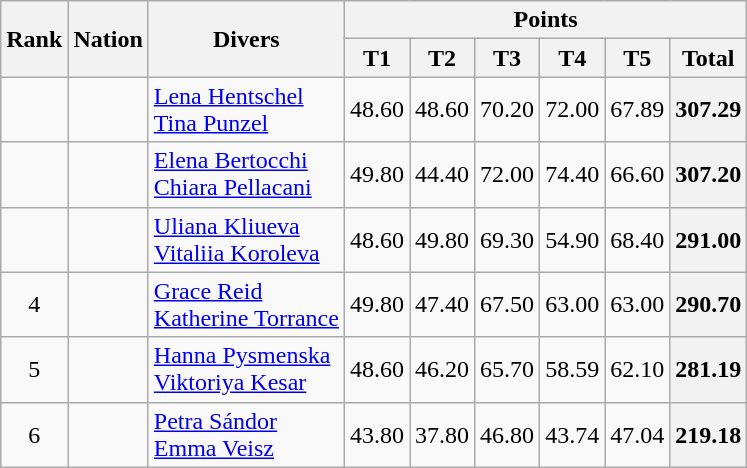<table class="wikitable" style="text-align:center">
<tr>
<th rowspan=2>Rank</th>
<th rowspan=2>Nation</th>
<th rowspan=2>Divers</th>
<th colspan=6>Points</th>
</tr>
<tr>
<th>T1</th>
<th>T2</th>
<th>T3</th>
<th>T4</th>
<th>T5</th>
<th>Total</th>
</tr>
<tr>
<td></td>
<td align=left></td>
<td align=left><a href='#'>Lena Hentschel</a><br><a href='#'>Tina Punzel</a></td>
<td>48.60</td>
<td>48.60</td>
<td>70.20</td>
<td>72.00</td>
<td>67.89</td>
<th>307.29</th>
</tr>
<tr>
<td></td>
<td align=left></td>
<td align=left><a href='#'>Elena Bertocchi</a><br><a href='#'>Chiara Pellacani</a></td>
<td>49.80</td>
<td>44.40</td>
<td>72.00</td>
<td>74.40</td>
<td>66.60</td>
<th>307.20</th>
</tr>
<tr>
<td></td>
<td align=left></td>
<td align=left><a href='#'>Uliana Kliueva</a><br><a href='#'>Vitaliia Koroleva</a></td>
<td>48.60</td>
<td>49.80</td>
<td>69.30</td>
<td>54.90</td>
<td>68.40</td>
<th>291.00</th>
</tr>
<tr>
<td>4</td>
<td align=left></td>
<td align=left><a href='#'>Grace Reid</a><br><a href='#'>Katherine Torrance</a></td>
<td>49.80</td>
<td>47.40</td>
<td>67.50</td>
<td>63.00</td>
<td>63.00</td>
<th>290.70</th>
</tr>
<tr>
<td>5</td>
<td align=left></td>
<td align=left><a href='#'>Hanna Pysmenska</a><br><a href='#'>Viktoriya Kesar</a></td>
<td>48.60</td>
<td>46.20</td>
<td>65.70</td>
<td>58.59</td>
<td>62.10</td>
<th>281.19</th>
</tr>
<tr>
<td>6</td>
<td align=left></td>
<td align=left><a href='#'>Petra Sándor</a><br><a href='#'>Emma Veisz</a></td>
<td>43.80</td>
<td>37.80</td>
<td>46.80</td>
<td>43.74</td>
<td>47.04</td>
<th>219.18</th>
</tr>
</table>
